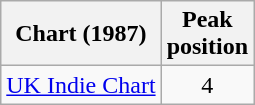<table class="wikitable sortable">
<tr>
<th scope="col">Chart (1987)</th>
<th scope="col">Peak<br>position</th>
</tr>
<tr>
<td><a href='#'>UK Indie Chart</a></td>
<td style="text-align:center;">4</td>
</tr>
</table>
